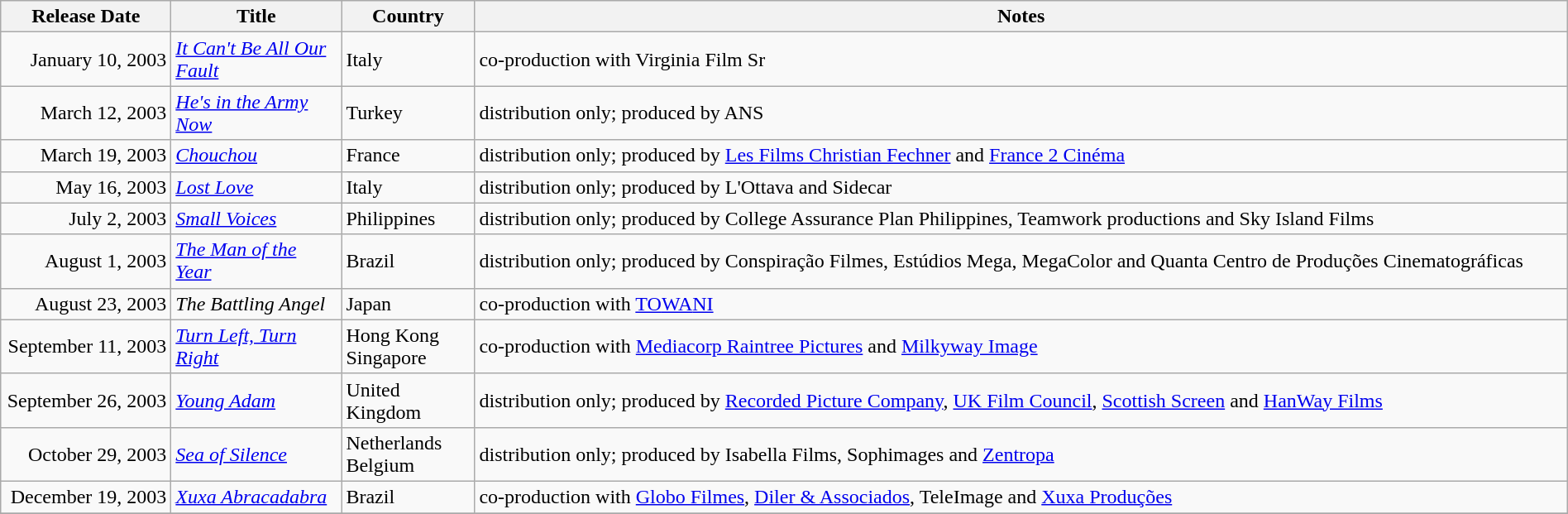<table class="wikitable sortable" style="width:100%;">
<tr>
<th scope="col" style=width:130px;">Release Date</th>
<th scope="col" style=width:130px;">Title</th>
<th scope="col" style=width:100px;">Country</th>
<th>Notes</th>
</tr>
<tr>
<td style="text-align:right;">January 10, 2003</td>
<td><em><a href='#'>It Can't Be All Our Fault</a></em></td>
<td>Italy</td>
<td>co-production with Virginia Film Sr</td>
</tr>
<tr>
<td style="text-align:right;">March 12, 2003</td>
<td><em><a href='#'>He's in the Army Now</a></em></td>
<td>Turkey</td>
<td>distribution only; produced by ANS</td>
</tr>
<tr>
<td style="text-align:right;">March 19, 2003</td>
<td><em><a href='#'>Chouchou</a></em></td>
<td>France</td>
<td>distribution only; produced by <a href='#'>Les Films Christian Fechner</a> and <a href='#'>France 2 Cinéma</a></td>
</tr>
<tr>
<td style="text-align:right;">May 16, 2003</td>
<td><em><a href='#'>Lost Love</a></em></td>
<td>Italy</td>
<td>distribution only; produced by L'Ottava and Sidecar</td>
</tr>
<tr>
<td style="text-align:right;">July 2, 2003</td>
<td><em><a href='#'>Small Voices</a></em></td>
<td>Philippines</td>
<td>distribution only; produced by College Assurance Plan Philippines, Teamwork productions and Sky Island Films</td>
</tr>
<tr>
<td style="text-align:right;">August 1, 2003</td>
<td><em><a href='#'>The Man of the Year</a></em></td>
<td>Brazil</td>
<td>distribution only; produced by Conspiração Filmes, Estúdios Mega, MegaColor and Quanta Centro de Produções Cinematográficas</td>
</tr>
<tr>
<td style="text-align:right;">August 23, 2003</td>
<td><em>The Battling Angel</em></td>
<td>Japan</td>
<td>co-production with <a href='#'>TO</a><a href='#'>WA</a><a href='#'>NI</a></td>
</tr>
<tr>
<td style="text-align:right;">September 11, 2003</td>
<td><em><a href='#'>Turn Left, Turn Right</a></em></td>
<td>Hong Kong<br>Singapore</td>
<td>co-production with <a href='#'>Mediacorp Raintree Pictures</a> and <a href='#'>Milkyway Image</a></td>
</tr>
<tr>
<td style="text-align:right;">September 26, 2003</td>
<td><em><a href='#'>Young Adam</a></em></td>
<td>United Kingdom</td>
<td>distribution only; produced by <a href='#'>Recorded Picture Company</a>, <a href='#'>UK Film Council</a>, <a href='#'>Scottish Screen</a> and <a href='#'>HanWay Films</a></td>
</tr>
<tr>
<td style="text-align:right;">October 29, 2003</td>
<td><em><a href='#'>Sea of Silence</a></em></td>
<td>Netherlands<br>Belgium</td>
<td>distribution only; produced by Isabella Films, Sophimages and <a href='#'>Zentropa</a></td>
</tr>
<tr>
<td style="text-align:right;">December 19, 2003</td>
<td><em><a href='#'>Xuxa Abracadabra</a></em></td>
<td>Brazil</td>
<td>co-production with <a href='#'>Globo Filmes</a>, <a href='#'>Diler & Associados</a>, TeleImage and <a href='#'>Xuxa Produções</a></td>
</tr>
<tr>
</tr>
</table>
